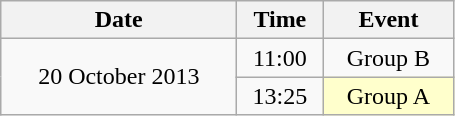<table class = "wikitable" style="text-align:center;">
<tr>
<th width=150>Date</th>
<th width=50>Time</th>
<th width=80>Event</th>
</tr>
<tr>
<td rowspan=2>20 October 2013</td>
<td>11:00</td>
<td>Group B</td>
</tr>
<tr>
<td>13:25</td>
<td bgcolor=ffffcc>Group A</td>
</tr>
</table>
